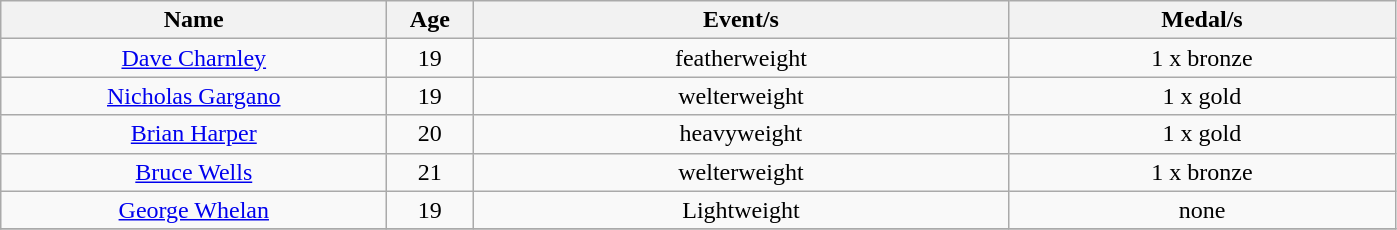<table class="wikitable" style="text-align: center">
<tr>
<th width=250>Name</th>
<th width=50>Age</th>
<th width=350>Event/s</th>
<th width=250>Medal/s</th>
</tr>
<tr>
<td><a href='#'>Dave Charnley</a></td>
<td>19</td>
<td>featherweight</td>
<td>1 x bronze</td>
</tr>
<tr>
<td><a href='#'>Nicholas Gargano</a></td>
<td>19</td>
<td>welterweight</td>
<td>1 x gold</td>
</tr>
<tr>
<td><a href='#'>Brian Harper</a></td>
<td>20</td>
<td>heavyweight</td>
<td>1 x gold</td>
</tr>
<tr>
<td><a href='#'>Bruce Wells</a></td>
<td>21</td>
<td>welterweight</td>
<td>1 x bronze</td>
</tr>
<tr>
<td><a href='#'>George Whelan</a></td>
<td>19</td>
<td>Lightweight</td>
<td>none</td>
</tr>
<tr>
</tr>
</table>
